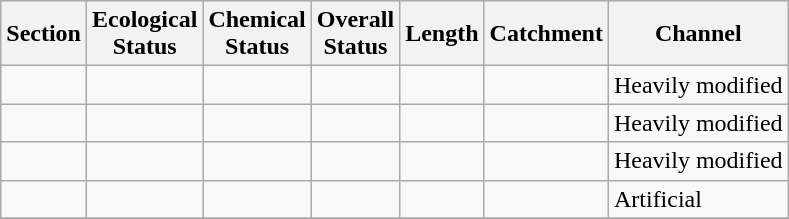<table class="wikitable">
<tr>
<th>Section</th>
<th>Ecological<br>Status</th>
<th>Chemical<br>Status</th>
<th>Overall<br>Status</th>
<th>Length</th>
<th>Catchment</th>
<th>Channel</th>
</tr>
<tr>
<td></td>
<td></td>
<td></td>
<td></td>
<td></td>
<td></td>
<td>Heavily modified</td>
</tr>
<tr>
<td></td>
<td></td>
<td></td>
<td></td>
<td></td>
<td></td>
<td>Heavily modified</td>
</tr>
<tr>
<td></td>
<td></td>
<td></td>
<td></td>
<td></td>
<td></td>
<td>Heavily modified</td>
</tr>
<tr>
<td></td>
<td></td>
<td></td>
<td></td>
<td></td>
<td></td>
<td>Artificial</td>
</tr>
<tr>
</tr>
</table>
